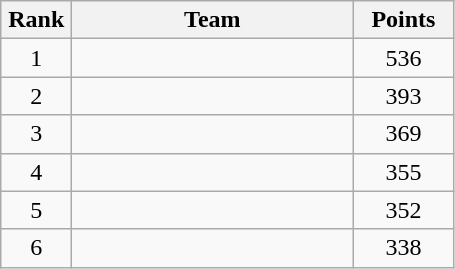<table class="wikitable" style="text-align:center;">
<tr>
<th width=40>Rank</th>
<th width=180>Team</th>
<th width=60>Points</th>
</tr>
<tr>
<td>1</td>
<td align=left></td>
<td>536</td>
</tr>
<tr>
<td>2</td>
<td align=left></td>
<td>393</td>
</tr>
<tr>
<td>3</td>
<td align=left></td>
<td>369</td>
</tr>
<tr>
<td>4</td>
<td align=left></td>
<td>355</td>
</tr>
<tr>
<td>5</td>
<td align=left></td>
<td>352</td>
</tr>
<tr>
<td>6</td>
<td align=left></td>
<td>338</td>
</tr>
</table>
